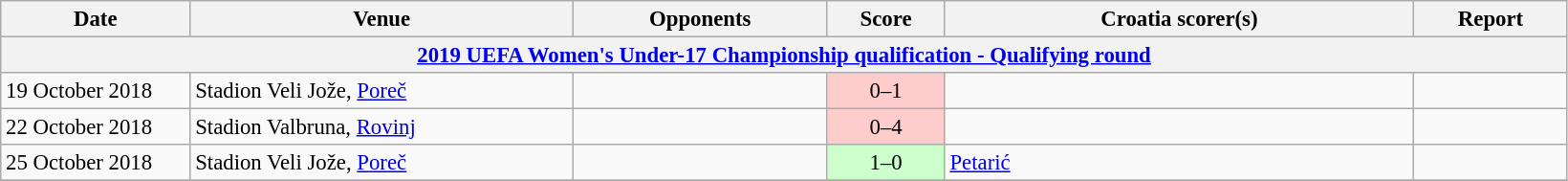<table class="wikitable" style="font-size:95%;">
<tr>
<th width=125>Date</th>
<th width=260>Venue</th>
<th width=170>Opponents</th>
<th width= 75>Score</th>
<th width=320>Croatia scorer(s)</th>
<th width=100>Report</th>
</tr>
<tr>
<th colspan=7><a href='#'>2019 UEFA Women's Under-17 Championship qualification - Qualifying round</a></th>
</tr>
<tr>
<td>19 October 2018</td>
<td>Stadion Veli Jože, <a href='#'>Poreč</a></td>
<td></td>
<td align=center bgcolor=#FFCCCC>0–1</td>
<td></td>
<td></td>
</tr>
<tr>
<td>22 October 2018</td>
<td>Stadion Valbruna, <a href='#'>Rovinj</a></td>
<td></td>
<td align=center bgcolor=#FFCCCC>0–4</td>
<td></td>
<td></td>
</tr>
<tr>
<td>25 October 2018</td>
<td>Stadion Veli Jože, <a href='#'>Poreč</a></td>
<td></td>
<td align=center bgcolor=#CCFFCC>1–0</td>
<td><a href='#'>Petarić</a></td>
<td></td>
</tr>
<tr>
</tr>
</table>
